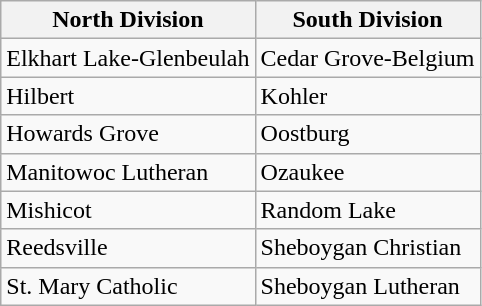<table class="wikitable">
<tr>
<th>North Division</th>
<th>South Division</th>
</tr>
<tr>
<td>Elkhart Lake-Glenbeulah</td>
<td>Cedar Grove-Belgium</td>
</tr>
<tr>
<td>Hilbert</td>
<td>Kohler</td>
</tr>
<tr>
<td>Howards Grove</td>
<td>Oostburg</td>
</tr>
<tr>
<td>Manitowoc Lutheran</td>
<td>Ozaukee</td>
</tr>
<tr>
<td>Mishicot</td>
<td>Random Lake</td>
</tr>
<tr>
<td>Reedsville</td>
<td>Sheboygan Christian</td>
</tr>
<tr>
<td>St. Mary Catholic</td>
<td>Sheboygan Lutheran</td>
</tr>
</table>
